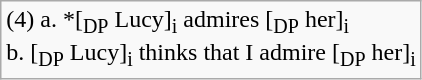<table class="wikitable">
<tr>
<td>(4) a. *[<sub>DP</sub> Lucy]<sub>i</sub> admires [<sub>DP</sub> her]<sub>i</sub><br>b. [<sub>DP</sub> Lucy]<sub>i</sub> thinks that I admire [<sub>DP</sub> her]<sub>i</sub></td>
</tr>
</table>
